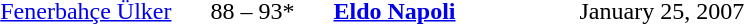<table style="text-align:center">
<tr>
<th width=160></th>
<th width=100></th>
<th width=160></th>
<th width=200></th>
</tr>
<tr>
<td align=right><a href='#'>Fenerbahçe Ülker</a> </td>
<td>88 – 93*</td>
<td align=left> <strong><a href='#'>Eldo Napoli</a></strong></td>
<td align=left>January 25, 2007</td>
</tr>
</table>
